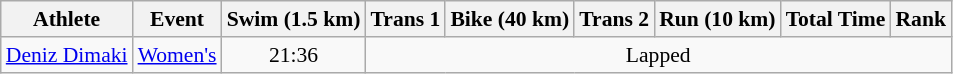<table class="wikitable" style="font-size:90%">
<tr>
<th>Athlete</th>
<th>Event</th>
<th>Swim (1.5 km)</th>
<th>Trans 1</th>
<th>Bike (40 km)</th>
<th>Trans 2</th>
<th>Run (10 km)</th>
<th>Total Time</th>
<th>Rank</th>
</tr>
<tr align=center>
<td align=left><a href='#'>Deniz Dimaki</a></td>
<td align=left><a href='#'>Women's</a></td>
<td>21:36</td>
<td colspan=7>Lapped</td>
</tr>
</table>
